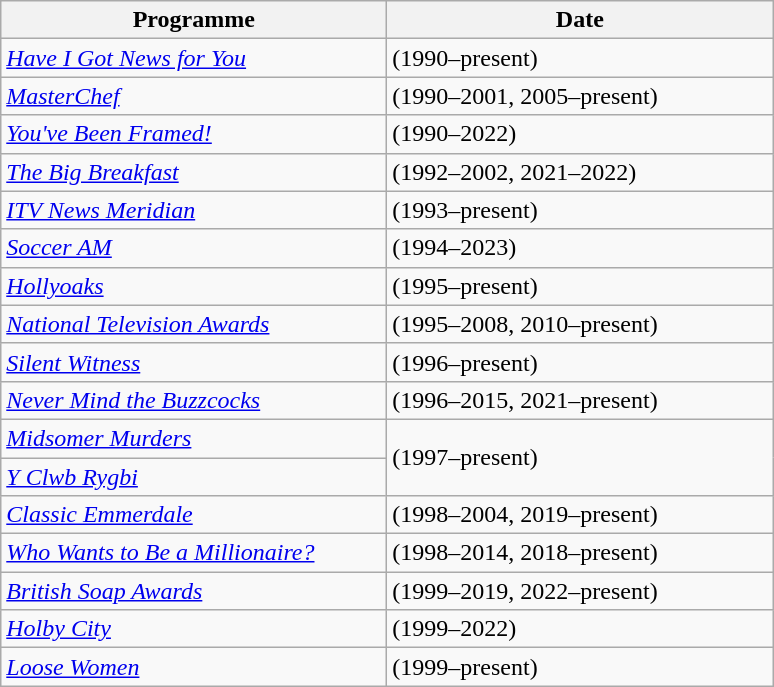<table class="wikitable">
<tr>
<th width=250>Programme</th>
<th width=250>Date</th>
</tr>
<tr>
<td><em><a href='#'>Have I Got News for You</a></em></td>
<td>(1990–present)</td>
</tr>
<tr>
<td><em><a href='#'>MasterChef</a></em></td>
<td>(1990–2001, 2005–present)</td>
</tr>
<tr>
<td><em><a href='#'>You've Been Framed!</a></em></td>
<td>(1990–2022)</td>
</tr>
<tr>
<td><em><a href='#'>The Big Breakfast</a></em></td>
<td>(1992–2002, 2021–2022)</td>
</tr>
<tr>
<td><em><a href='#'>ITV News Meridian</a></em></td>
<td>(1993–present)</td>
</tr>
<tr>
<td><em><a href='#'>Soccer AM</a></em></td>
<td>(1994–2023)</td>
</tr>
<tr>
<td><em><a href='#'>Hollyoaks</a></em></td>
<td>(1995–present)</td>
</tr>
<tr>
<td><em><a href='#'>National Television Awards</a></em></td>
<td>(1995–2008, 2010–present)</td>
</tr>
<tr>
<td><em><a href='#'>Silent Witness</a></em></td>
<td>(1996–present)</td>
</tr>
<tr>
<td><em><a href='#'>Never Mind the Buzzcocks</a></em></td>
<td>(1996–2015, 2021–present)</td>
</tr>
<tr>
<td><em><a href='#'>Midsomer Murders</a></em></td>
<td rowspan="2">(1997–present)</td>
</tr>
<tr>
<td><em><a href='#'>Y Clwb Rygbi</a></em></td>
</tr>
<tr>
<td><em><a href='#'>Classic Emmerdale</a></em></td>
<td>(1998–2004, 2019–present)</td>
</tr>
<tr>
<td><em><a href='#'>Who Wants to Be a Millionaire?</a></em></td>
<td>(1998–2014, 2018–present)</td>
</tr>
<tr>
<td><em><a href='#'>British Soap Awards</a></em></td>
<td>(1999–2019, 2022–present)</td>
</tr>
<tr>
<td><em><a href='#'>Holby City</a></em></td>
<td>(1999–2022)</td>
</tr>
<tr>
<td><em><a href='#'>Loose Women</a></em></td>
<td>(1999–present)</td>
</tr>
</table>
